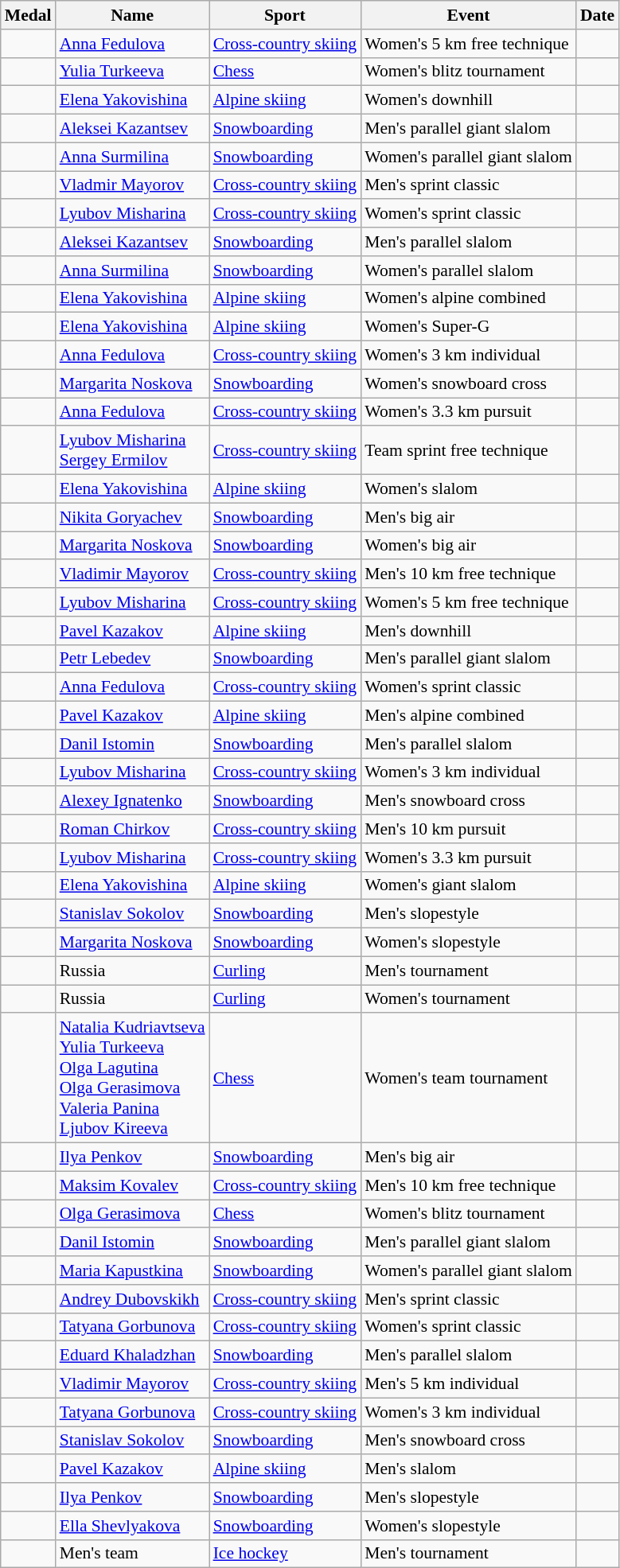<table class="wikitable sortable" style="font-size: 90%;">
<tr>
<th>Medal</th>
<th>Name</th>
<th>Sport</th>
<th>Event</th>
<th>Date</th>
</tr>
<tr>
<td></td>
<td><a href='#'>Anna Fedulova</a></td>
<td><a href='#'>Cross-country skiing</a></td>
<td>Women's 5 km free technique</td>
<td></td>
</tr>
<tr>
<td></td>
<td><a href='#'>Yulia Turkeeva</a></td>
<td><a href='#'>Chess</a></td>
<td>Women's blitz tournament</td>
<td></td>
</tr>
<tr>
<td></td>
<td><a href='#'>Elena Yakovishina</a></td>
<td><a href='#'>Alpine skiing</a></td>
<td>Women's downhill</td>
<td></td>
</tr>
<tr>
<td></td>
<td><a href='#'>Aleksei Kazantsev</a></td>
<td><a href='#'>Snowboarding</a></td>
<td>Men's parallel giant slalom</td>
<td></td>
</tr>
<tr>
<td></td>
<td><a href='#'>Anna Surmilina</a></td>
<td><a href='#'>Snowboarding</a></td>
<td>Women's parallel giant slalom</td>
<td></td>
</tr>
<tr>
<td></td>
<td><a href='#'>Vladmir Mayorov</a></td>
<td><a href='#'>Cross-country skiing</a></td>
<td>Men's sprint classic</td>
<td></td>
</tr>
<tr>
<td></td>
<td><a href='#'>Lyubov Misharina</a></td>
<td><a href='#'>Cross-country skiing</a></td>
<td>Women's sprint classic</td>
<td></td>
</tr>
<tr>
<td></td>
<td><a href='#'>Aleksei Kazantsev</a></td>
<td><a href='#'>Snowboarding</a></td>
<td>Men's parallel slalom</td>
<td></td>
</tr>
<tr>
<td></td>
<td><a href='#'>Anna Surmilina</a></td>
<td><a href='#'>Snowboarding</a></td>
<td>Women's parallel slalom</td>
<td></td>
</tr>
<tr>
<td></td>
<td><a href='#'>Elena Yakovishina</a></td>
<td><a href='#'>Alpine skiing</a></td>
<td>Women's alpine combined</td>
<td></td>
</tr>
<tr>
<td></td>
<td><a href='#'>Elena Yakovishina</a></td>
<td><a href='#'>Alpine skiing</a></td>
<td>Women's Super-G</td>
<td></td>
</tr>
<tr>
<td></td>
<td><a href='#'>Anna Fedulova</a></td>
<td><a href='#'>Cross-country skiing</a></td>
<td>Women's 3 km individual</td>
<td></td>
</tr>
<tr>
<td></td>
<td><a href='#'>Margarita Noskova</a></td>
<td><a href='#'>Snowboarding</a></td>
<td>Women's snowboard cross</td>
<td></td>
</tr>
<tr>
<td></td>
<td><a href='#'>Anna Fedulova</a></td>
<td><a href='#'>Cross-country skiing</a></td>
<td>Women's 3.3 km pursuit</td>
<td></td>
</tr>
<tr>
<td></td>
<td><a href='#'>Lyubov Misharina</a><br><a href='#'>Sergey Ermilov</a></td>
<td><a href='#'>Cross-country skiing</a></td>
<td>Team sprint free technique</td>
<td></td>
</tr>
<tr>
<td></td>
<td><a href='#'>Elena Yakovishina</a></td>
<td><a href='#'>Alpine skiing</a></td>
<td>Women's slalom</td>
<td></td>
</tr>
<tr>
<td></td>
<td><a href='#'>Nikita Goryachev</a></td>
<td><a href='#'>Snowboarding</a></td>
<td>Men's big air</td>
<td></td>
</tr>
<tr>
<td></td>
<td><a href='#'>Margarita Noskova</a></td>
<td><a href='#'>Snowboarding</a></td>
<td>Women's big air</td>
<td></td>
</tr>
<tr>
<td></td>
<td><a href='#'>Vladimir Mayorov</a></td>
<td><a href='#'>Cross-country skiing</a></td>
<td>Men's 10 km free technique</td>
<td></td>
</tr>
<tr>
<td></td>
<td><a href='#'>Lyubov Misharina</a></td>
<td><a href='#'>Cross-country skiing</a></td>
<td>Women's 5 km free technique</td>
<td></td>
</tr>
<tr>
<td></td>
<td><a href='#'>Pavel Kazakov</a></td>
<td><a href='#'>Alpine skiing</a></td>
<td>Men's downhill</td>
<td></td>
</tr>
<tr>
<td></td>
<td><a href='#'>Petr Lebedev</a></td>
<td><a href='#'>Snowboarding</a></td>
<td>Men's parallel giant slalom</td>
<td></td>
</tr>
<tr>
<td></td>
<td><a href='#'>Anna Fedulova</a></td>
<td><a href='#'>Cross-country skiing</a></td>
<td>Women's sprint classic</td>
<td></td>
</tr>
<tr>
<td></td>
<td><a href='#'>Pavel Kazakov</a></td>
<td><a href='#'>Alpine skiing</a></td>
<td>Men's alpine combined</td>
<td></td>
</tr>
<tr>
<td></td>
<td><a href='#'>Danil Istomin</a></td>
<td><a href='#'>Snowboarding</a></td>
<td>Men's parallel slalom</td>
<td></td>
</tr>
<tr>
<td></td>
<td><a href='#'>Lyubov Misharina</a></td>
<td><a href='#'>Cross-country skiing</a></td>
<td>Women's 3 km individual</td>
<td></td>
</tr>
<tr>
<td></td>
<td><a href='#'>Alexey Ignatenko</a></td>
<td><a href='#'>Snowboarding</a></td>
<td>Men's snowboard cross</td>
<td></td>
</tr>
<tr>
<td></td>
<td><a href='#'>Roman Chirkov</a></td>
<td><a href='#'>Cross-country skiing</a></td>
<td>Men's 10 km pursuit</td>
<td></td>
</tr>
<tr>
<td></td>
<td><a href='#'>Lyubov Misharina</a></td>
<td><a href='#'>Cross-country skiing</a></td>
<td>Women's 3.3 km pursuit</td>
<td></td>
</tr>
<tr>
<td></td>
<td><a href='#'>Elena Yakovishina</a></td>
<td><a href='#'>Alpine skiing</a></td>
<td>Women's giant slalom</td>
<td></td>
</tr>
<tr>
<td></td>
<td><a href='#'>Stanislav Sokolov</a></td>
<td><a href='#'>Snowboarding</a></td>
<td>Men's slopestyle</td>
<td></td>
</tr>
<tr>
<td></td>
<td><a href='#'>Margarita Noskova</a></td>
<td><a href='#'>Snowboarding</a></td>
<td>Women's slopestyle</td>
<td></td>
</tr>
<tr>
<td></td>
<td>Russia</td>
<td><a href='#'>Curling</a></td>
<td>Men's tournament</td>
<td></td>
</tr>
<tr>
<td></td>
<td>Russia</td>
<td><a href='#'>Curling</a></td>
<td>Women's tournament</td>
<td></td>
</tr>
<tr>
<td></td>
<td><a href='#'>Natalia Kudriavtseva</a><br><a href='#'>Yulia Turkeeva</a><br><a href='#'>Olga Lagutina</a><br><a href='#'>Olga Gerasimova</a><br><a href='#'>Valeria Panina</a><br><a href='#'>Ljubov Kireeva</a></td>
<td><a href='#'>Chess</a></td>
<td>Women's team tournament</td>
<td></td>
</tr>
<tr>
<td></td>
<td><a href='#'>Ilya Penkov</a></td>
<td><a href='#'>Snowboarding</a></td>
<td>Men's big air</td>
<td></td>
</tr>
<tr>
<td></td>
<td><a href='#'>Maksim Kovalev</a></td>
<td><a href='#'>Cross-country skiing</a></td>
<td>Men's 10 km free technique</td>
<td></td>
</tr>
<tr>
<td></td>
<td><a href='#'>Olga Gerasimova</a></td>
<td><a href='#'>Chess</a></td>
<td>Women's blitz tournament</td>
<td></td>
</tr>
<tr>
<td></td>
<td><a href='#'>Danil Istomin</a></td>
<td><a href='#'>Snowboarding</a></td>
<td>Men's parallel giant slalom</td>
<td></td>
</tr>
<tr>
<td></td>
<td><a href='#'>Maria Kapustkina</a></td>
<td><a href='#'>Snowboarding</a></td>
<td>Women's parallel giant slalom</td>
<td></td>
</tr>
<tr>
<td></td>
<td><a href='#'>Andrey Dubovskikh</a></td>
<td><a href='#'>Cross-country skiing</a></td>
<td>Men's sprint classic</td>
<td></td>
</tr>
<tr>
<td></td>
<td><a href='#'>Tatyana Gorbunova</a></td>
<td><a href='#'>Cross-country skiing</a></td>
<td>Women's sprint classic</td>
<td></td>
</tr>
<tr>
<td></td>
<td><a href='#'>Eduard Khaladzhan</a></td>
<td><a href='#'>Snowboarding</a></td>
<td>Men's parallel slalom</td>
<td></td>
</tr>
<tr>
<td></td>
<td><a href='#'>Vladimir Mayorov</a></td>
<td><a href='#'>Cross-country skiing</a></td>
<td>Men's 5 km individual</td>
<td></td>
</tr>
<tr>
<td></td>
<td><a href='#'>Tatyana Gorbunova</a></td>
<td><a href='#'>Cross-country skiing</a></td>
<td>Women's 3 km individual</td>
<td></td>
</tr>
<tr>
<td></td>
<td><a href='#'>Stanislav Sokolov</a></td>
<td><a href='#'>Snowboarding</a></td>
<td>Men's snowboard cross</td>
<td></td>
</tr>
<tr>
<td></td>
<td><a href='#'>Pavel Kazakov</a></td>
<td><a href='#'>Alpine skiing</a></td>
<td>Men's slalom</td>
<td></td>
</tr>
<tr>
<td></td>
<td><a href='#'>Ilya Penkov</a></td>
<td><a href='#'>Snowboarding</a></td>
<td>Men's slopestyle</td>
<td></td>
</tr>
<tr>
<td></td>
<td><a href='#'>Ella Shevlyakova</a></td>
<td><a href='#'>Snowboarding</a></td>
<td>Women's slopestyle</td>
<td></td>
</tr>
<tr>
<td></td>
<td>Men's team</td>
<td><a href='#'>Ice hockey</a></td>
<td>Men's tournament</td>
<td></td>
</tr>
</table>
